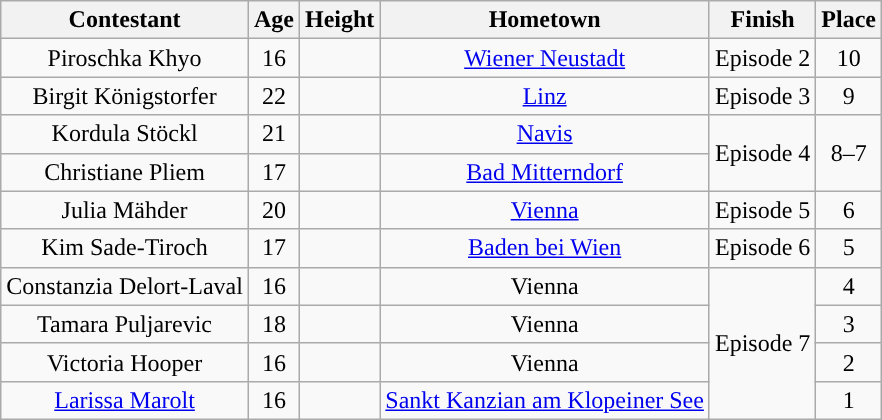<table class="wikitable sortable" style="text-align:center;">
<tr>
<th>Contestant</th>
<th>Age</th>
<th>Height</th>
<th>Hometown</th>
<th>Finish</th>
<th>Place</th>
</tr>
<tr>
<td>Piroschka Khyo</td>
<td>16</td>
<td></td>
<td><a href='#'>Wiener Neustadt</a></td>
<td>Episode 2</td>
<td>10</td>
</tr>
<tr>
<td>Birgit Königstorfer</td>
<td>22</td>
<td></td>
<td><a href='#'>Linz</a></td>
<td>Episode 3</td>
<td>9</td>
</tr>
<tr>
<td>Kordula Stöckl</td>
<td>21</td>
<td></td>
<td><a href='#'>Navis</a></td>
<td rowspan="2">Episode 4</td>
<td rowspan="2">8–7</td>
</tr>
<tr>
<td>Christiane Pliem</td>
<td>17</td>
<td></td>
<td><a href='#'>Bad Mitterndorf</a></td>
</tr>
<tr>
<td>Julia Mähder</td>
<td>20</td>
<td></td>
<td><a href='#'>Vienna</a></td>
<td>Episode 5</td>
<td>6</td>
</tr>
<tr>
<td>Kim Sade-Tiroch</td>
<td>17</td>
<td></td>
<td><a href='#'>Baden bei Wien</a></td>
<td>Episode 6</td>
<td>5</td>
</tr>
<tr>
<td>Constanzia Delort-Laval</td>
<td>16</td>
<td></td>
<td>Vienna</td>
<td rowspan="4">Episode 7</td>
<td>4</td>
</tr>
<tr>
<td>Tamara Puljarevic</td>
<td>18</td>
<td></td>
<td>Vienna</td>
<td>3</td>
</tr>
<tr>
<td>Victoria Hooper</td>
<td>16</td>
<td></td>
<td>Vienna</td>
<td>2</td>
</tr>
<tr>
<td><a href='#'>Larissa Marolt</a></td>
<td>16</td>
<td></td>
<td><a href='#'>Sankt Kanzian am Klopeiner See</a></td>
<td>1</td>
</tr>
</table>
